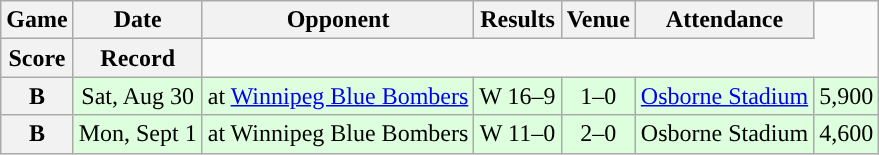<table class="wikitable" style="text-align:center">
<tr>
<th>Game</th>
<th>Date</th>
<th>Opponent</th>
<th>Results</th>
<th>Venue</th>
<th>Attendance</th>
</tr>
<tr>
<th>Score</th>
<th>Record</th>
</tr>
<tr style="background:#ddffdd">
<th>B</th>
<td>Sat, Aug 30</td>
<td>at <a href='#'>Winnipeg Blue Bombers</a></td>
<td>W 16–9</td>
<td>1–0</td>
<td><a href='#'>Osborne Stadium</a></td>
<td>5,900</td>
</tr>
<tr style="background:#ddffdd">
<th>B</th>
<td>Mon, Sept 1</td>
<td>at Winnipeg Blue Bombers</td>
<td>W 11–0</td>
<td>2–0</td>
<td>Osborne Stadium</td>
<td>4,600</td>
</tr>
</table>
